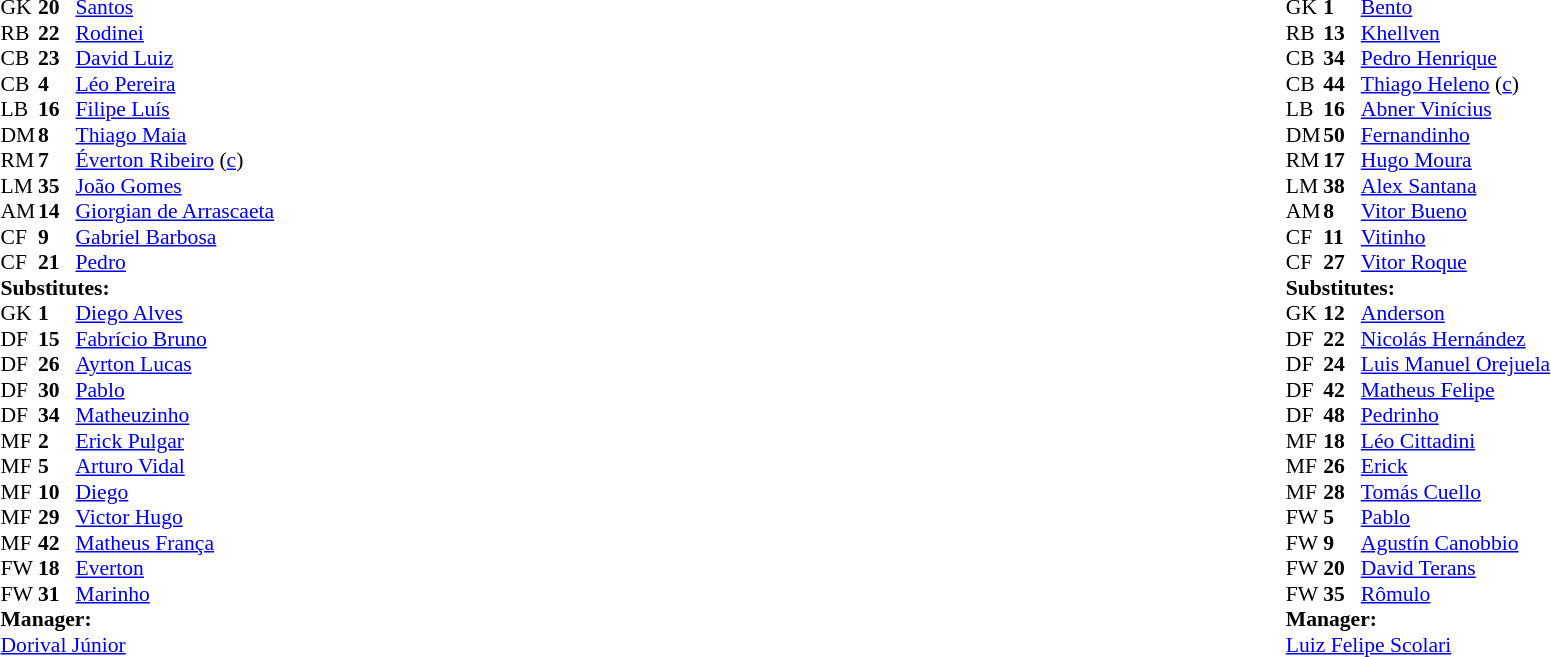<table class="sortable" width="100%">
<tr>
<td valign="top" width="40%"><br><table style="font-size:90%" cellspacing="0" cellpadding="0">
<tr>
<th width=25></th>
<th width=25></th>
</tr>
<tr>
<td>GK</td>
<td><strong>20</strong></td>
<td> <a href='#'>Santos</a></td>
</tr>
<tr>
<td>RB</td>
<td><strong>22</strong></td>
<td> <a href='#'>Rodinei</a></td>
</tr>
<tr>
<td>CB</td>
<td><strong>23</strong></td>
<td> <a href='#'>David Luiz</a></td>
</tr>
<tr>
<td>CB</td>
<td><strong>4</strong></td>
<td> <a href='#'>Léo Pereira</a></td>
</tr>
<tr>
<td>LB</td>
<td><strong>16</strong></td>
<td> <a href='#'>Filipe Luís</a></td>
<td></td>
<td></td>
</tr>
<tr>
<td>DM</td>
<td><strong>8</strong></td>
<td> <a href='#'>Thiago Maia</a></td>
<td></td>
<td></td>
</tr>
<tr>
<td>RM</td>
<td><strong>7</strong></td>
<td> <a href='#'>Éverton Ribeiro</a> (<a href='#'>c</a>)</td>
</tr>
<tr>
<td>LM</td>
<td><strong>35</strong></td>
<td> <a href='#'>João Gomes</a></td>
</tr>
<tr>
<td>AM</td>
<td><strong>14</strong></td>
<td> <a href='#'>Giorgian de Arrascaeta</a></td>
<td></td>
<td></td>
</tr>
<tr>
<td>CF</td>
<td><strong>9</strong></td>
<td> <a href='#'>Gabriel Barbosa</a></td>
<td></td>
<td></td>
</tr>
<tr>
<td>CF</td>
<td><strong>21</strong></td>
<td> <a href='#'>Pedro</a></td>
</tr>
<tr>
<td colspan=3><strong>Substitutes:</strong></td>
</tr>
<tr>
<td>GK</td>
<td><strong>1</strong></td>
<td> <a href='#'>Diego Alves</a></td>
</tr>
<tr>
<td>DF</td>
<td><strong>15</strong></td>
<td> <a href='#'>Fabrício Bruno</a></td>
</tr>
<tr>
<td>DF</td>
<td><strong>26</strong></td>
<td> <a href='#'>Ayrton Lucas</a></td>
<td></td>
<td></td>
</tr>
<tr>
<td>DF</td>
<td><strong>30</strong></td>
<td> <a href='#'>Pablo</a></td>
</tr>
<tr>
<td>DF</td>
<td><strong>34</strong></td>
<td> <a href='#'>Matheuzinho</a></td>
</tr>
<tr>
<td>MF</td>
<td><strong>2</strong></td>
<td> <a href='#'>Erick Pulgar</a></td>
</tr>
<tr>
<td>MF</td>
<td><strong>5</strong></td>
<td> <a href='#'>Arturo Vidal</a></td>
<td></td>
<td></td>
</tr>
<tr>
<td>MF</td>
<td><strong>10</strong></td>
<td> <a href='#'>Diego</a></td>
</tr>
<tr>
<td>MF</td>
<td><strong>29</strong></td>
<td> <a href='#'>Victor Hugo</a></td>
<td></td>
<td></td>
</tr>
<tr>
<td>MF</td>
<td><strong>42</strong></td>
<td> <a href='#'>Matheus França</a></td>
</tr>
<tr>
<td>FW</td>
<td><strong>18</strong></td>
<td> <a href='#'>Everton</a></td>
<td></td>
<td></td>
</tr>
<tr>
<td>FW</td>
<td><strong>31</strong></td>
<td> <a href='#'>Marinho</a></td>
</tr>
<tr>
<td colspan=3><strong>Manager:</strong></td>
</tr>
<tr>
<td colspan="4"> <a href='#'>Dorival Júnior</a></td>
</tr>
</table>
</td>
<td valign="top"></td>
<td valign="top" width="50%"><br><table style="font-size:90%; margin:auto" cellspacing="0" cellpadding="0">
<tr>
<th width=25></th>
<th width=25></th>
</tr>
<tr>
<td>GK</td>
<td><strong>1</strong></td>
<td> <a href='#'>Bento</a></td>
</tr>
<tr>
<td>RB</td>
<td><strong>13</strong></td>
<td> <a href='#'>Khellven</a></td>
</tr>
<tr>
<td>CB</td>
<td><strong>34</strong></td>
<td> <a href='#'>Pedro Henrique</a></td>
<td></td>
</tr>
<tr>
<td>CB</td>
<td><strong>44</strong></td>
<td> <a href='#'>Thiago Heleno</a> (<a href='#'>c</a>)</td>
</tr>
<tr>
<td>LB</td>
<td><strong>16</strong></td>
<td> <a href='#'>Abner Vinícius</a></td>
</tr>
<tr>
<td>DM</td>
<td><strong>50</strong></td>
<td> <a href='#'>Fernandinho</a></td>
</tr>
<tr>
<td>RM</td>
<td><strong>17</strong></td>
<td> <a href='#'>Hugo Moura</a></td>
<td></td>
<td></td>
</tr>
<tr>
<td>LM</td>
<td><strong>38</strong></td>
<td> <a href='#'>Alex Santana</a></td>
<td></td>
<td></td>
</tr>
<tr>
<td>AM</td>
<td><strong>8</strong></td>
<td> <a href='#'>Vitor Bueno</a></td>
<td></td>
<td></td>
</tr>
<tr>
<td>CF</td>
<td><strong>11</strong></td>
<td> <a href='#'>Vitinho</a></td>
<td></td>
<td></td>
</tr>
<tr>
<td>CF</td>
<td><strong>27</strong></td>
<td> <a href='#'>Vitor Roque</a></td>
<td></td>
<td></td>
</tr>
<tr>
<td colspan=3><strong>Substitutes:</strong></td>
</tr>
<tr>
<td>GK</td>
<td><strong>12</strong></td>
<td> <a href='#'>Anderson</a></td>
</tr>
<tr>
<td>DF</td>
<td><strong>22</strong></td>
<td> <a href='#'>Nicolás Hernández</a></td>
</tr>
<tr>
<td>DF</td>
<td><strong>24</strong></td>
<td> <a href='#'>Luis Manuel Orejuela</a></td>
</tr>
<tr>
<td>DF</td>
<td><strong>42</strong></td>
<td> <a href='#'>Matheus Felipe</a></td>
<td></td>
<td></td>
</tr>
<tr>
<td>DF</td>
<td><strong>48</strong></td>
<td> <a href='#'>Pedrinho</a></td>
</tr>
<tr>
<td>MF</td>
<td><strong>18</strong></td>
<td> <a href='#'>Léo Cittadini</a></td>
</tr>
<tr>
<td>MF</td>
<td><strong>26</strong></td>
<td> <a href='#'>Erick</a></td>
</tr>
<tr>
<td>MF</td>
<td><strong>28</strong></td>
<td> <a href='#'>Tomás Cuello</a></td>
</tr>
<tr>
<td>FW</td>
<td><strong>5</strong></td>
<td> <a href='#'>Pablo</a></td>
<td></td>
<td></td>
</tr>
<tr>
<td>FW</td>
<td><strong>9</strong></td>
<td> <a href='#'>Agustín Canobbio</a></td>
<td></td>
<td></td>
</tr>
<tr>
<td>FW</td>
<td><strong>20</strong></td>
<td> <a href='#'>David Terans</a></td>
<td></td>
<td></td>
</tr>
<tr>
<td>FW</td>
<td><strong>35</strong></td>
<td> <a href='#'>Rômulo</a></td>
<td></td>
<td></td>
</tr>
<tr>
<td colspan=3><strong>Manager:</strong></td>
</tr>
<tr>
<td colspan=3> <a href='#'>Luiz Felipe Scolari</a></td>
</tr>
</table>
</td>
</tr>
</table>
